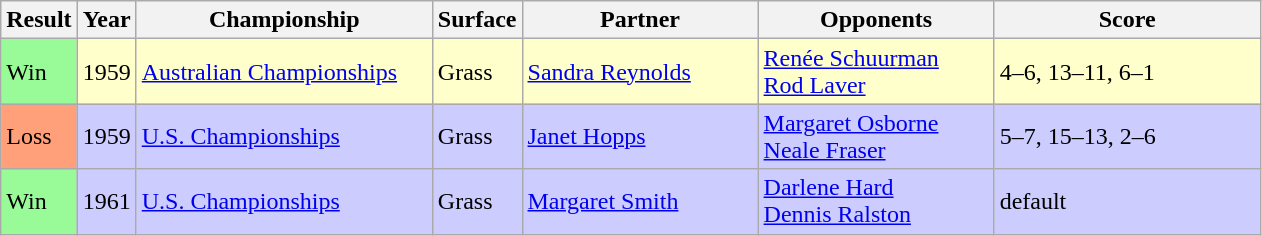<table class="sortable wikitable">
<tr>
<th>Result</th>
<th style="width:30px">Year</th>
<th style="width:190px">Championship</th>
<th style="width:50px">Surface</th>
<th style="width:150px">Partner</th>
<th style="width:150px">Opponents</th>
<th style="width:170px" class="unsortable">Score</th>
</tr>
<tr style="background:#ffc;">
<td style="background:#98fb98;">Win</td>
<td>1959</td>
<td><a href='#'>Australian Championships</a></td>
<td>Grass</td>
<td> <a href='#'>Sandra Reynolds</a></td>
<td> <a href='#'>Renée Schuurman</a><br> <a href='#'>Rod Laver</a></td>
<td>4–6, 13–11, 6–1</td>
</tr>
<tr style="background:#ccf;">
<td style="background:#ffa07a;">Loss</td>
<td>1959</td>
<td><a href='#'>U.S. Championships</a></td>
<td>Grass</td>
<td> <a href='#'>Janet Hopps</a></td>
<td> <a href='#'>Margaret Osborne</a><br> <a href='#'>Neale Fraser</a></td>
<td>5–7, 15–13, 2–6</td>
</tr>
<tr style="background:#ccf;">
<td style="background:#98fb98;">Win</td>
<td>1961</td>
<td><a href='#'>U.S. Championships</a></td>
<td>Grass</td>
<td> <a href='#'>Margaret Smith</a></td>
<td> <a href='#'>Darlene Hard</a><br> <a href='#'>Dennis Ralston</a></td>
<td>default</td>
</tr>
</table>
